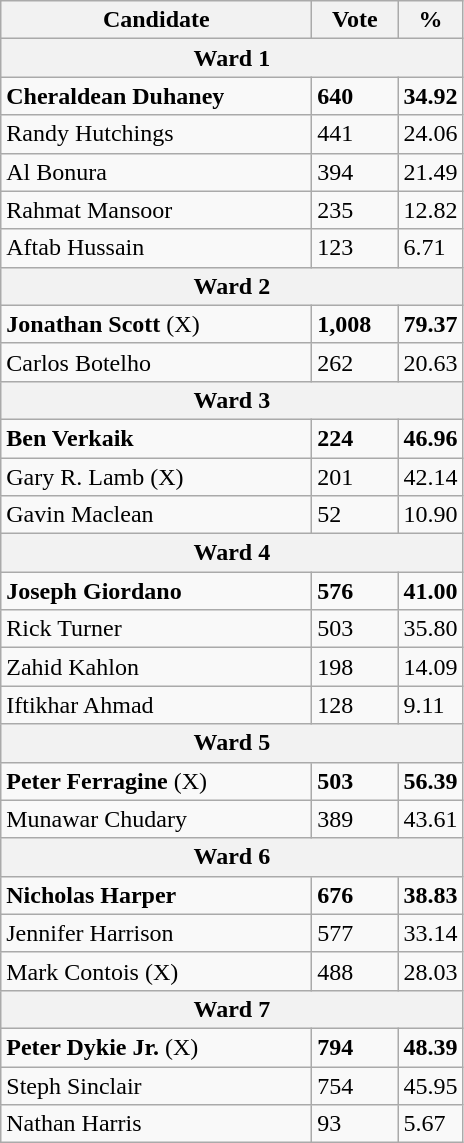<table class="wikitable">
<tr>
<th bgcolor="#DDDDFF" width="200px">Candidate</th>
<th bgcolor="#DDDDFF" width="50px">Vote</th>
<th bgcolor="#DDDDFF" width="30px">%</th>
</tr>
<tr>
<th colspan="3">Ward 1</th>
</tr>
<tr>
<td><strong>Cheraldean Duhaney</strong></td>
<td><strong>640</strong></td>
<td><strong>34.92</strong></td>
</tr>
<tr>
<td>Randy Hutchings</td>
<td>441</td>
<td>24.06</td>
</tr>
<tr>
<td>Al Bonura</td>
<td>394</td>
<td>21.49</td>
</tr>
<tr>
<td>Rahmat Mansoor</td>
<td>235</td>
<td>12.82</td>
</tr>
<tr>
<td>Aftab Hussain</td>
<td>123</td>
<td>6.71</td>
</tr>
<tr>
<th colspan="3">Ward 2</th>
</tr>
<tr>
<td><strong>Jonathan Scott</strong> (X)</td>
<td><strong>1,008</strong></td>
<td><strong>79.37</strong></td>
</tr>
<tr>
<td>Carlos Botelho</td>
<td>262</td>
<td>20.63</td>
</tr>
<tr>
<th colspan="3">Ward 3</th>
</tr>
<tr>
<td><strong>Ben Verkaik</strong></td>
<td><strong>224</strong></td>
<td><strong>46.96</strong></td>
</tr>
<tr>
<td>Gary R. Lamb (X)</td>
<td>201</td>
<td>42.14</td>
</tr>
<tr>
<td>Gavin Maclean</td>
<td>52</td>
<td>10.90</td>
</tr>
<tr>
<th colspan="3">Ward 4</th>
</tr>
<tr>
<td><strong>Joseph Giordano</strong></td>
<td><strong>576</strong></td>
<td><strong>41.00</strong></td>
</tr>
<tr>
<td>Rick Turner</td>
<td>503</td>
<td>35.80</td>
</tr>
<tr>
<td>Zahid Kahlon</td>
<td>198</td>
<td>14.09</td>
</tr>
<tr>
<td>Iftikhar Ahmad</td>
<td>128</td>
<td>9.11</td>
</tr>
<tr>
<th colspan="3">Ward 5</th>
</tr>
<tr>
<td><strong>Peter Ferragine</strong> (X)</td>
<td><strong>503</strong></td>
<td><strong>56.39</strong></td>
</tr>
<tr>
<td>Munawar Chudary</td>
<td>389</td>
<td>43.61</td>
</tr>
<tr>
<th colspan="3">Ward 6</th>
</tr>
<tr>
<td><strong>Nicholas Harper</strong></td>
<td><strong>676</strong></td>
<td><strong>38.83</strong></td>
</tr>
<tr>
<td>Jennifer Harrison</td>
<td>577</td>
<td>33.14</td>
</tr>
<tr>
<td>Mark Contois (X)</td>
<td>488</td>
<td>28.03</td>
</tr>
<tr>
<th colspan="3">Ward 7</th>
</tr>
<tr>
<td><strong>Peter Dykie Jr.</strong> (X)</td>
<td><strong>794</strong></td>
<td><strong>48.39</strong></td>
</tr>
<tr>
<td>Steph Sinclair</td>
<td>754</td>
<td>45.95</td>
</tr>
<tr>
<td>Nathan Harris</td>
<td>93</td>
<td>5.67</td>
</tr>
</table>
